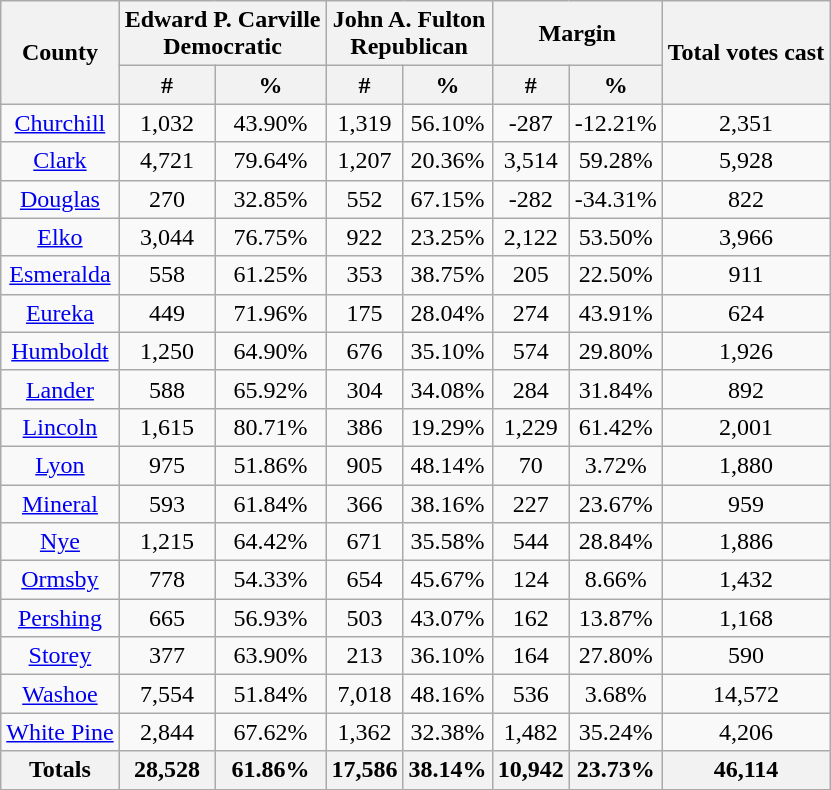<table class="wikitable sortable" style="text-align:center">
<tr>
<th rowspan="2">County</th>
<th style="text-align:center;" colspan="2">Edward P. Carville<br>Democratic</th>
<th style="text-align:center;" colspan="2">John A. Fulton<br>Republican</th>
<th style="text-align:center;" colspan="2">Margin</th>
<th style="text-align:center;" rowspan="2">Total votes cast</th>
</tr>
<tr>
<th style="text-align:center;" data-sort-type="number">#</th>
<th style="text-align:center;" data-sort-type="number">%</th>
<th style="text-align:center;" data-sort-type="number">#</th>
<th style="text-align:center;" data-sort-type="number">%</th>
<th style="text-align:center;" data-sort-type="number">#</th>
<th style="text-align:center;" data-sort-type="number">%</th>
</tr>
<tr style="text-align:center;">
<td><a href='#'>Churchill</a></td>
<td>1,032</td>
<td>43.90%</td>
<td>1,319</td>
<td>56.10%</td>
<td>-287</td>
<td>-12.21%</td>
<td>2,351</td>
</tr>
<tr style="text-align:center;">
<td><a href='#'>Clark</a></td>
<td>4,721</td>
<td>79.64%</td>
<td>1,207</td>
<td>20.36%</td>
<td>3,514</td>
<td>59.28%</td>
<td>5,928</td>
</tr>
<tr style="text-align:center;">
<td><a href='#'>Douglas</a></td>
<td>270</td>
<td>32.85%</td>
<td>552</td>
<td>67.15%</td>
<td>-282</td>
<td>-34.31%</td>
<td>822</td>
</tr>
<tr style="text-align:center;">
<td><a href='#'>Elko</a></td>
<td>3,044</td>
<td>76.75%</td>
<td>922</td>
<td>23.25%</td>
<td>2,122</td>
<td>53.50%</td>
<td>3,966</td>
</tr>
<tr style="text-align:center;">
<td><a href='#'>Esmeralda</a></td>
<td>558</td>
<td>61.25%</td>
<td>353</td>
<td>38.75%</td>
<td>205</td>
<td>22.50%</td>
<td>911</td>
</tr>
<tr style="text-align:center;">
<td><a href='#'>Eureka</a></td>
<td>449</td>
<td>71.96%</td>
<td>175</td>
<td>28.04%</td>
<td>274</td>
<td>43.91%</td>
<td>624</td>
</tr>
<tr style="text-align:center;">
<td><a href='#'>Humboldt</a></td>
<td>1,250</td>
<td>64.90%</td>
<td>676</td>
<td>35.10%</td>
<td>574</td>
<td>29.80%</td>
<td>1,926</td>
</tr>
<tr style="text-align:center;">
<td><a href='#'>Lander</a></td>
<td>588</td>
<td>65.92%</td>
<td>304</td>
<td>34.08%</td>
<td>284</td>
<td>31.84%</td>
<td>892</td>
</tr>
<tr style="text-align:center;">
<td><a href='#'>Lincoln</a></td>
<td>1,615</td>
<td>80.71%</td>
<td>386</td>
<td>19.29%</td>
<td>1,229</td>
<td>61.42%</td>
<td>2,001</td>
</tr>
<tr style="text-align:center;">
<td><a href='#'>Lyon</a></td>
<td>975</td>
<td>51.86%</td>
<td>905</td>
<td>48.14%</td>
<td>70</td>
<td>3.72%</td>
<td>1,880</td>
</tr>
<tr style="text-align:center;">
<td><a href='#'>Mineral</a></td>
<td>593</td>
<td>61.84%</td>
<td>366</td>
<td>38.16%</td>
<td>227</td>
<td>23.67%</td>
<td>959</td>
</tr>
<tr style="text-align:center;">
<td><a href='#'>Nye</a></td>
<td>1,215</td>
<td>64.42%</td>
<td>671</td>
<td>35.58%</td>
<td>544</td>
<td>28.84%</td>
<td>1,886</td>
</tr>
<tr style="text-align:center;">
<td><a href='#'>Ormsby</a></td>
<td>778</td>
<td>54.33%</td>
<td>654</td>
<td>45.67%</td>
<td>124</td>
<td>8.66%</td>
<td>1,432</td>
</tr>
<tr style="text-align:center;">
<td><a href='#'>Pershing</a></td>
<td>665</td>
<td>56.93%</td>
<td>503</td>
<td>43.07%</td>
<td>162</td>
<td>13.87%</td>
<td>1,168</td>
</tr>
<tr style="text-align:center;">
<td><a href='#'>Storey</a></td>
<td>377</td>
<td>63.90%</td>
<td>213</td>
<td>36.10%</td>
<td>164</td>
<td>27.80%</td>
<td>590</td>
</tr>
<tr style="text-align:center;">
<td><a href='#'>Washoe</a></td>
<td>7,554</td>
<td>51.84%</td>
<td>7,018</td>
<td>48.16%</td>
<td>536</td>
<td>3.68%</td>
<td>14,572</td>
</tr>
<tr style="text-align:center;">
<td><a href='#'>White Pine</a></td>
<td>2,844</td>
<td>67.62%</td>
<td>1,362</td>
<td>32.38%</td>
<td>1,482</td>
<td>35.24%</td>
<td>4,206</td>
</tr>
<tr style="text-align:center;">
<th>Totals</th>
<th>28,528</th>
<th>61.86%</th>
<th>17,586</th>
<th>38.14%</th>
<th>10,942</th>
<th>23.73%</th>
<th>46,114</th>
</tr>
</table>
